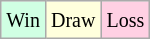<table class="wikitable">
<tr>
<td style="background-color: #d0ffe3;"><small>Win</small></td>
<td style="background-color: #ffffdd;"><small>Draw</small></td>
<td style="background-color: #ffd0e3;"><small>Loss</small></td>
</tr>
</table>
